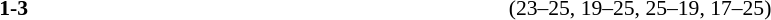<table width=100% cellspacing=1>
<tr>
<th width=20%></th>
<th width=12%></th>
<th width=20%></th>
<th width=33%></th>
<td></td>
</tr>
<tr style=font-size:90%>
<td align=right></td>
<td align=center><strong>1-3</strong></td>
<td></td>
<td>(23–25, 19–25, 25–19, 17–25)</td>
</tr>
</table>
